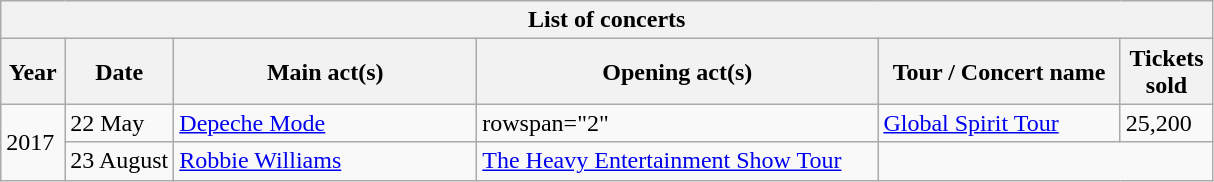<table class="wikitable collapsible collapsed">
<tr>
<th colspan=7>List of concerts</th>
</tr>
<tr>
<th>Year</th>
<th style="width:9%;">Date</th>
<th style="width:25%;">Main act(s)</th>
<th>Opening act(s)</th>
<th style="width:20%;">Tour / Concert name</th>
<th>Tickets<br>sold</th>
</tr>
<tr>
<td rowspan="2">2017</td>
<td>22 May</td>
<td><a href='#'>Depeche Mode</a></td>
<td>rowspan="2" </td>
<td><a href='#'>Global Spirit Tour</a></td>
<td>25,200</td>
</tr>
<tr>
<td>23 August</td>
<td><a href='#'>Robbie Williams</a></td>
<td><a href='#'>The Heavy Entertainment Show Tour</a></td>
</tr>
</table>
